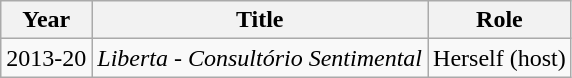<table class="wikitable sortable">
<tr>
<th>Year</th>
<th>Title</th>
<th>Role</th>
</tr>
<tr>
<td>2013-20</td>
<td><em>Liberta - Consultório Sentimental</em></td>
<td>Herself (host)</td>
</tr>
</table>
